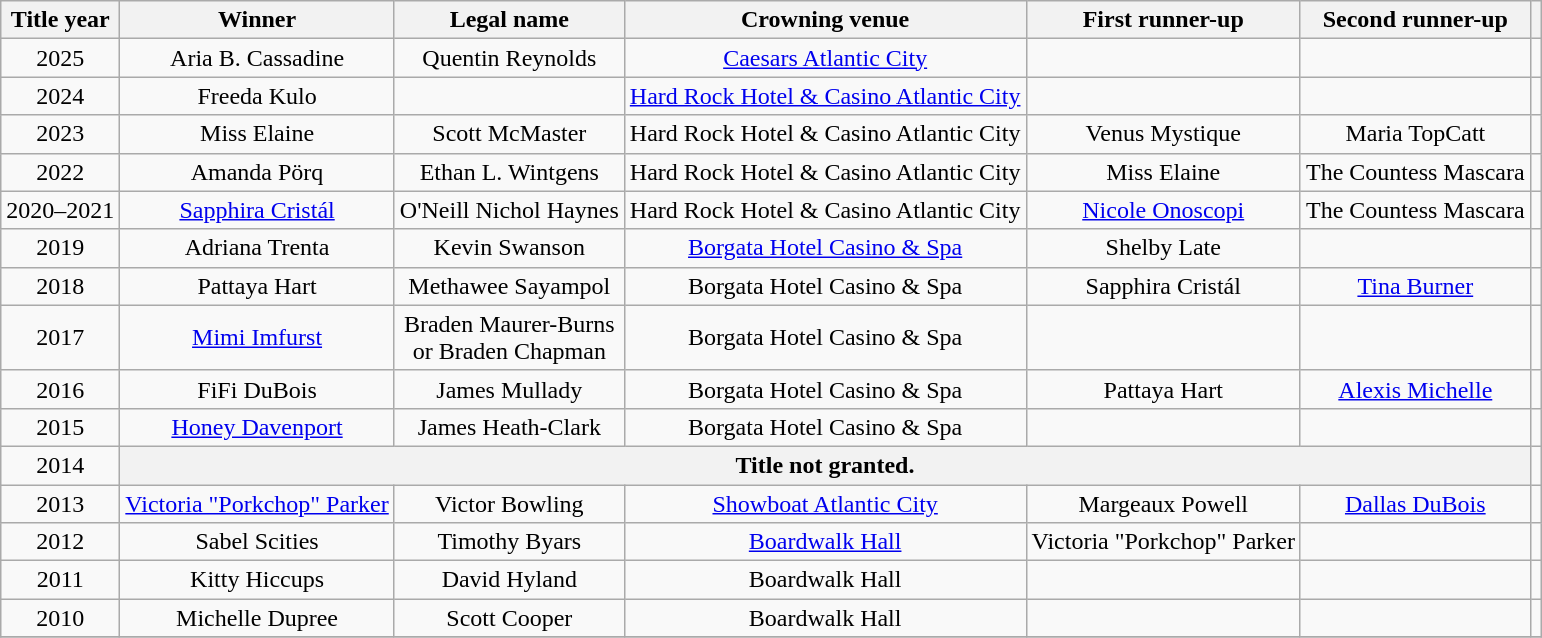<table class="wikitable plainrowheaders sortable">
<tr>
<th>Title year</th>
<th>Winner</th>
<th>Legal name</th>
<th>Crowning venue</th>
<th>First runner-up</th>
<th>Second runner-up</th>
<th style="text-align: center;" class="unsortable"></th>
</tr>
<tr>
<td style="text-align: center;">2025</td>
<td style="text-align: center;">Aria B. Cassadine</td>
<td style="text-align: center;">Quentin Reynolds</td>
<td style="text-align: center;"><a href='#'>Caesars Atlantic City</a></td>
<td style="text-align: center;"></td>
<td style="text-align: center;"></td>
<td style="text-align: center;"></td>
</tr>
<tr>
<td style="text-align: center;">2024</td>
<td style="text-align: center;">Freeda Kulo</td>
<td style="text-align: center;"></td>
<td style="text-align: center;"><a href='#'>Hard Rock Hotel & Casino Atlantic City</a></td>
<td style="text-align: center;"></td>
<td style="text-align: center;"></td>
<td style="text-align: center;"></td>
</tr>
<tr>
<td style="text-align: center;">2023</td>
<td style="text-align: center;">Miss Elaine</td>
<td style="text-align: center;">Scott McMaster</td>
<td style="text-align: center;">Hard Rock Hotel & Casino Atlantic City</td>
<td style="text-align: center;">Venus Mystique</td>
<td style="text-align: center;">Maria TopCatt</td>
<td style="text-align: center;"></td>
</tr>
<tr>
<td style="text-align: center;">2022</td>
<td style="text-align: center;">Amanda Pörq</td>
<td style="text-align: center;">Ethan L. Wintgens</td>
<td style="text-align: center;">Hard Rock Hotel & Casino Atlantic City</td>
<td style="text-align: center;">Miss Elaine</td>
<td style="text-align: center;">The Countess Mascara</td>
<td style="text-align: center;"></td>
</tr>
<tr>
<td style="text-align: center;">2020–2021</td>
<td style="text-align: center;"><a href='#'>Sapphira Cristál</a></td>
<td style="text-align: center;">O'Neill Nichol Haynes</td>
<td style="text-align: center;">Hard Rock Hotel & Casino Atlantic City</td>
<td style="text-align: center;"><a href='#'>Nicole Onoscopi</a></td>
<td style="text-align: center;">The Countess Mascara</td>
<td style="text-align: center;"></td>
</tr>
<tr>
<td style="text-align: center;">2019</td>
<td style="text-align: center;">Adriana Trenta</td>
<td style="text-align: center;">Kevin Swanson</td>
<td style="text-align: center;"><a href='#'>Borgata Hotel Casino & Spa</a></td>
<td style="text-align: center;">Shelby Late</td>
<td style="text-align: center;"></td>
<td style="text-align: center;"></td>
</tr>
<tr>
<td style="text-align: center;">2018</td>
<td style="text-align: center;">Pattaya Hart</td>
<td style="text-align: center;">Methawee Sayampol</td>
<td style="text-align: center;">Borgata Hotel Casino & Spa</td>
<td style="text-align: center;">Sapphira Cristál</td>
<td style="text-align: center;"><a href='#'>Tina Burner</a></td>
<td style="text-align: center;"></td>
</tr>
<tr>
<td style="text-align: center;">2017</td>
<td style="text-align: center;"><a href='#'>Mimi Imfurst</a></td>
<td style="text-align: center;">Braden Maurer-Burns<br>or Braden Chapman</td>
<td style="text-align: center;">Borgata Hotel Casino & Spa</td>
<td style="text-align: center;"></td>
<td style="text-align: center;"></td>
<td style="text-align: center;"></td>
</tr>
<tr>
<td style="text-align: center;">2016</td>
<td style="text-align: center;">FiFi DuBois</td>
<td style="text-align: center;">James Mullady</td>
<td style="text-align: center;">Borgata Hotel Casino & Spa</td>
<td style="text-align: center;">Pattaya Hart</td>
<td style="text-align: center;"><a href='#'>Alexis Michelle</a></td>
<td style="text-align: center;"></td>
</tr>
<tr>
<td style="text-align: center;">2015</td>
<td style="text-align: center;"><a href='#'>Honey Davenport</a></td>
<td style="text-align: center;">James Heath-Clark</td>
<td style="text-align: center;">Borgata Hotel Casino & Spa</td>
<td style="text-align: center;"></td>
<td style="text-align: center;"></td>
<td style="text-align: center;"></td>
</tr>
<tr>
<td style="text-align: center;">2014</td>
<th style="text-align: center;" colspan="5;" class="unsortable">Title not granted.</th>
<td style="text-align: center;"></td>
</tr>
<tr>
<td style="text-align: center;">2013</td>
<td style="text-align: center;"><a href='#'>Victoria "Porkchop" Parker</a></td>
<td style="text-align: center;">Victor Bowling</td>
<td style="text-align: center;"><a href='#'>Showboat Atlantic City</a></td>
<td style="text-align: center;">Margeaux Powell</td>
<td style="text-align: center;"><a href='#'>Dallas DuBois</a></td>
<td style="text-align: center;"></td>
</tr>
<tr>
<td style="text-align: center;">2012</td>
<td style="text-align: center;">Sabel Scities</td>
<td style="text-align: center;">Timothy Byars</td>
<td style="text-align: center;"><a href='#'>Boardwalk Hall</a></td>
<td style="text-align: center;">Victoria "Porkchop" Parker</td>
<td style="text-align: center;"></td>
<td style="text-align: center;"></td>
</tr>
<tr>
<td style="text-align: center;">2011</td>
<td style="text-align: center;">Kitty Hiccups</td>
<td style="text-align: center;">David Hyland</td>
<td style="text-align: center;">Boardwalk Hall</td>
<td style="text-align: center;"></td>
<td style="text-align: center;"></td>
<td style="text-align: center;"></td>
</tr>
<tr>
<td style="text-align: center;">2010</td>
<td style="text-align: center;">Michelle Dupree</td>
<td style="text-align: center;">Scott Cooper</td>
<td style="text-align: center;">Boardwalk Hall</td>
<td style="text-align: center;"></td>
<td style="text-align: center;"></td>
<td style="text-align: center;"></td>
</tr>
<tr>
</tr>
</table>
